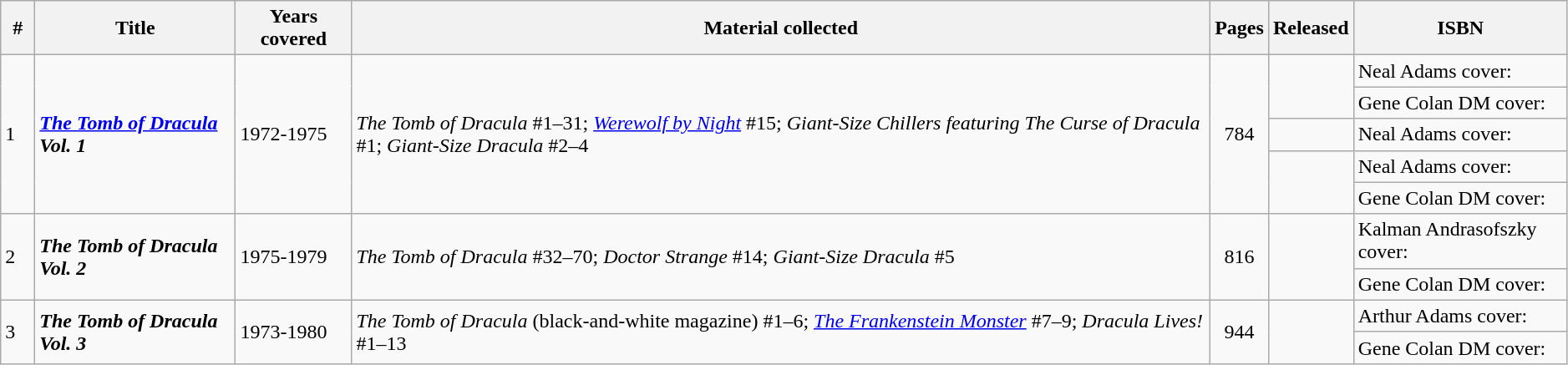<table class="wikitable sortable" width="99%">
<tr>
<th class="unsortable" width="20px">#</th>
<th>Title</th>
<th>Years covered</th>
<th class="unsortable">Material collected</th>
<th>Pages</th>
<th>Released</th>
<th class="unsortable">ISBN</th>
</tr>
<tr>
<td rowspan=5>1</td>
<td rowspan=5><strong><em><a href='#'>The Tomb of Dracula</a> Vol. 1</em></strong></td>
<td rowspan=5>1972-1975</td>
<td rowspan=5><em>The Tomb of Dracula</em> #1–31; <em><a href='#'>Werewolf by Night</a></em> #15; <em>Giant-Size Chillers featuring The Curse of Dracula</em> #1; <em>Giant-Size Dracula</em> #2–4</td>
<td rowspan=5 style="text-align: center;">784</td>
<td rowspan=2></td>
<td>Neal Adams cover: </td>
</tr>
<tr>
<td>Gene Colan DM cover: </td>
</tr>
<tr>
<td></td>
<td>Neal Adams cover: </td>
</tr>
<tr>
<td rowspan=2></td>
<td>Neal Adams cover: </td>
</tr>
<tr>
<td>Gene Colan DM cover: </td>
</tr>
<tr>
<td rowspan=2>2</td>
<td rowspan=2><strong><em>The Tomb of Dracula Vol. 2</em></strong></td>
<td rowspan=2>1975-1979</td>
<td rowspan=2><em>The Tomb of Dracula</em> #32–70; <em>Doctor Strange</em> #14; <em>Giant-Size Dracula</em> #5</td>
<td rowspan="2" style="text-align: center;">816</td>
<td rowspan="2"></td>
<td>Kalman Andrasofszky cover: </td>
</tr>
<tr>
<td>Gene Colan DM cover: </td>
</tr>
<tr>
<td rowspan=2>3</td>
<td rowspan=2><strong><em>The Tomb of Dracula Vol. 3</em></strong></td>
<td rowspan=2>1973-1980</td>
<td rowspan=2><em>The Tomb of Dracula</em> (black-and-white magazine) #1–6; <em><a href='#'>The Frankenstein Monster</a></em> #7–9; <em>Dracula Lives!</em> #1–13</td>
<td rowspan=2 style="text-align: center;">944</td>
<td rowspan=2></td>
<td>Arthur Adams cover: </td>
</tr>
<tr>
<td>Gene Colan DM cover: </td>
</tr>
</table>
